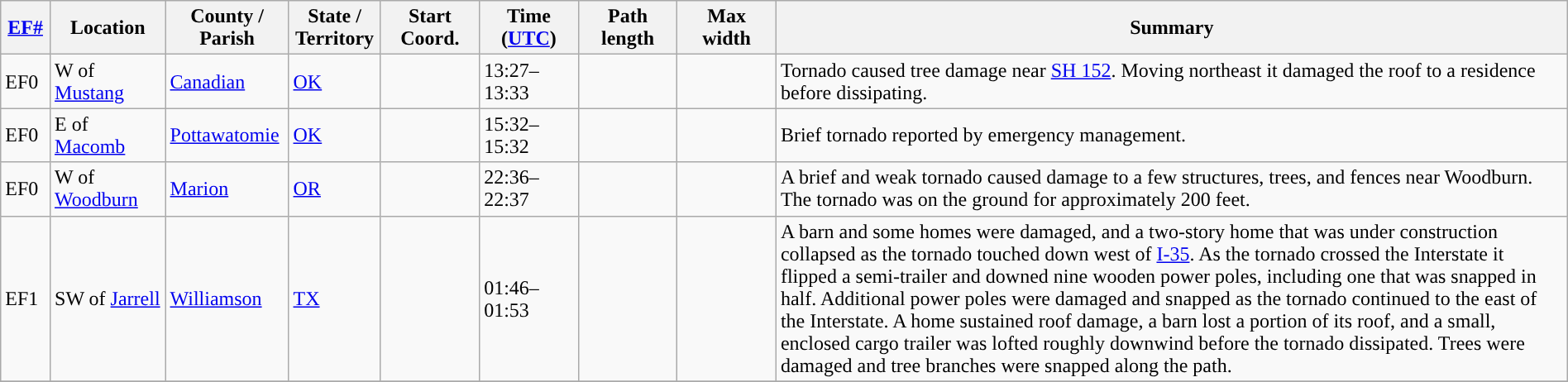<table class="wikitable sortable" style="width:100%;">
<tr>
<th scope="col"  style="width:3%; text-align:center;"><a href='#'>EF#</a></th>
<th scope="col"  style="width:7%; text-align:center;" class="unsortable">Location</th>
<th scope="col"  style="width:6%; text-align:center;" class="unsortable">County / Parish</th>
<th scope="col"  style="width:5%; text-align:center;">State / Territory</th>
<th scope="col"  style="width:6%; text-align:center;">Start Coord.</th>
<th scope="col"  style="width:6%; text-align:center;">Time (<a href='#'>UTC</a>)</th>
<th scope="col"  style="width:6%; text-align:center;">Path length</th>
<th scope="col"  style="width:6%; text-align:center;">Max width</th>
<th scope="col" class="unsortable" style="width:48%; text-align:center;">Summary</th>
</tr>
<tr>
<td>EF0</td>
<td>W of <a href='#'>Mustang</a></td>
<td><a href='#'>Canadian</a></td>
<td><a href='#'>OK</a></td>
<td></td>
<td>13:27–13:33</td>
<td></td>
<td></td>
<td>Tornado caused tree damage near <a href='#'>SH 152</a>. Moving northeast it damaged the roof to a residence before dissipating.</td>
</tr>
<tr>
<td>EF0</td>
<td>E of <a href='#'>Macomb</a></td>
<td><a href='#'>Pottawatomie</a></td>
<td><a href='#'>OK</a></td>
<td></td>
<td>15:32–15:32</td>
<td></td>
<td></td>
<td>Brief tornado reported by emergency management.</td>
</tr>
<tr>
<td>EF0</td>
<td>W of <a href='#'>Woodburn</a></td>
<td><a href='#'>Marion</a></td>
<td><a href='#'>OR</a></td>
<td></td>
<td>22:36–22:37</td>
<td></td>
<td></td>
<td>A brief and weak tornado caused damage to a few structures, trees, and fences near Woodburn. The tornado was on the ground for approximately 200 feet.</td>
</tr>
<tr>
<td>EF1</td>
<td>SW of <a href='#'>Jarrell</a></td>
<td><a href='#'>Williamson</a></td>
<td><a href='#'>TX</a></td>
<td></td>
<td>01:46–01:53</td>
<td></td>
<td></td>
<td>A barn and some homes were damaged, and a two-story home that was under construction collapsed as the tornado touched down west of <a href='#'>I-35</a>. As the tornado crossed the Interstate it flipped a semi-trailer and downed nine wooden power poles, including one that was snapped in half. Additional power poles were damaged and snapped as the tornado continued to the east of the Interstate. A home sustained roof damage, a barn lost a portion of its roof, and a small, enclosed cargo trailer was lofted roughly  downwind before the tornado dissipated. Trees were damaged and tree branches were snapped along the path.</td>
</tr>
<tr>
</tr>
</table>
